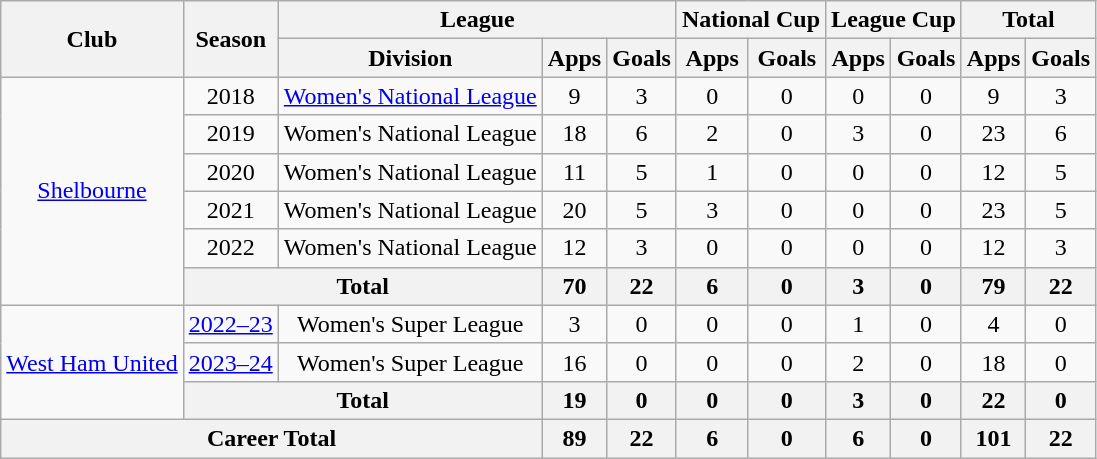<table class="wikitable" style="text-align:center">
<tr>
<th rowspan="2">Club</th>
<th rowspan="2">Season</th>
<th colspan="3">League</th>
<th colspan="2">National Cup</th>
<th colspan="2">League Cup</th>
<th colspan="2">Total</th>
</tr>
<tr>
<th>Division</th>
<th>Apps</th>
<th>Goals</th>
<th>Apps</th>
<th>Goals</th>
<th>Apps</th>
<th>Goals</th>
<th>Apps</th>
<th>Goals</th>
</tr>
<tr>
<td rowspan="6"><a href='#'>Shelbourne</a></td>
<td>2018</td>
<td><a href='#'>Women's National League</a></td>
<td>9</td>
<td>3</td>
<td>0</td>
<td>0</td>
<td>0</td>
<td>0</td>
<td>9</td>
<td>3</td>
</tr>
<tr>
<td>2019</td>
<td>Women's National League</td>
<td>18</td>
<td>6</td>
<td>2</td>
<td>0</td>
<td>3</td>
<td>0</td>
<td>23</td>
<td>6</td>
</tr>
<tr>
<td>2020</td>
<td>Women's National League</td>
<td>11</td>
<td>5</td>
<td>1</td>
<td>0</td>
<td>0</td>
<td>0</td>
<td>12</td>
<td>5</td>
</tr>
<tr>
<td>2021</td>
<td>Women's National League</td>
<td>20</td>
<td>5</td>
<td>3</td>
<td>0</td>
<td>0</td>
<td>0</td>
<td>23</td>
<td>5</td>
</tr>
<tr>
<td>2022</td>
<td>Women's National League</td>
<td>12</td>
<td>3</td>
<td>0</td>
<td>0</td>
<td>0</td>
<td>0</td>
<td>12</td>
<td>3</td>
</tr>
<tr>
<th colspan="2">Total</th>
<th>70</th>
<th>22</th>
<th>6</th>
<th>0</th>
<th>3</th>
<th>0</th>
<th>79</th>
<th>22</th>
</tr>
<tr>
<td rowspan="3"><a href='#'>West Ham United</a></td>
<td><a href='#'>2022–23</a></td>
<td>Women's Super League</td>
<td>3</td>
<td>0</td>
<td>0</td>
<td>0</td>
<td>1</td>
<td>0</td>
<td>4</td>
<td>0</td>
</tr>
<tr>
<td><a href='#'>2023–24</a></td>
<td>Women's Super League</td>
<td>16</td>
<td>0</td>
<td>0</td>
<td>0</td>
<td>2</td>
<td>0</td>
<td>18</td>
<td>0</td>
</tr>
<tr>
<th colspan="2">Total</th>
<th>19</th>
<th>0</th>
<th>0</th>
<th>0</th>
<th>3</th>
<th>0</th>
<th>22</th>
<th>0</th>
</tr>
<tr>
<th colspan="3">Career Total</th>
<th>89</th>
<th>22</th>
<th>6</th>
<th>0</th>
<th>6</th>
<th>0</th>
<th>101</th>
<th>22</th>
</tr>
</table>
